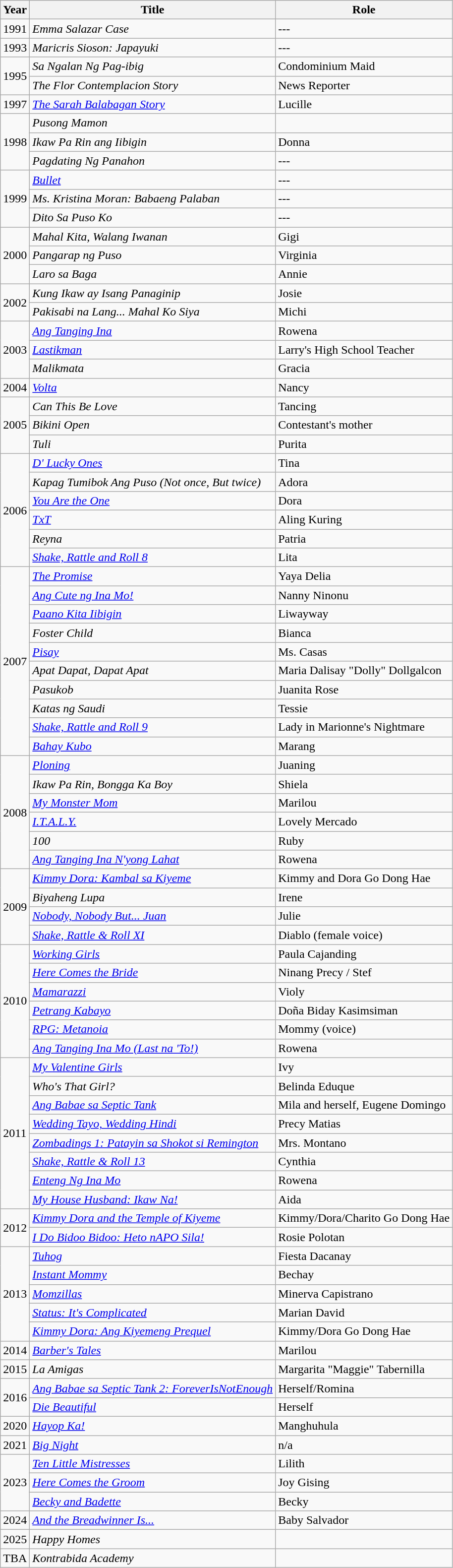<table class="wikitable sortable">
<tr>
<th>Year</th>
<th>Title</th>
<th>Role</th>
</tr>
<tr>
<td>1991</td>
<td><em>Emma Salazar Case</em></td>
<td>---</td>
</tr>
<tr>
<td>1993</td>
<td><em>Maricris Sioson: Japayuki</em></td>
<td>---</td>
</tr>
<tr>
<td rowspan="2">1995</td>
<td><em>Sa Ngalan Ng Pag-ibig</em></td>
<td>Condominium Maid</td>
</tr>
<tr>
<td><em>The Flor Contemplacion Story</em></td>
<td>News Reporter</td>
</tr>
<tr>
<td>1997</td>
<td><em><a href='#'>The Sarah Balabagan Story</a></em></td>
<td>Lucille</td>
</tr>
<tr>
<td rowspan="3">1998</td>
<td><em>Pusong Mamon</em></td>
<td></td>
</tr>
<tr>
<td><em>Ikaw Pa Rin ang Iibigin</em></td>
<td>Donna</td>
</tr>
<tr>
<td><em>Pagdating Ng Panahon</em></td>
<td>---</td>
</tr>
<tr>
<td rowspan="3">1999</td>
<td><em><a href='#'>Bullet</a></em></td>
<td>---</td>
</tr>
<tr>
<td><em>Ms. Kristina Moran: Babaeng Palaban</em></td>
<td>---</td>
</tr>
<tr>
<td><em>Dito Sa Puso Ko</em></td>
<td>---</td>
</tr>
<tr>
<td rowspan="3">2000</td>
<td><em>Mahal Kita, Walang Iwanan</em></td>
<td>Gigi</td>
</tr>
<tr>
<td><em>Pangarap ng Puso</em></td>
<td>Virginia</td>
</tr>
<tr>
<td><em>Laro sa Baga</em></td>
<td>Annie</td>
</tr>
<tr>
<td rowspan="2">2002</td>
<td><em>Kung Ikaw ay Isang Panaginip</em></td>
<td>Josie</td>
</tr>
<tr>
<td><em>Pakisabi na Lang... Mahal Ko Siya</em></td>
<td>Michi</td>
</tr>
<tr>
<td rowspan="3">2003</td>
<td><em><a href='#'>Ang Tanging Ina</a></em></td>
<td>Rowena</td>
</tr>
<tr>
<td><em><a href='#'>Lastikman</a></em></td>
<td>Larry's High School Teacher</td>
</tr>
<tr>
<td><em>Malikmata</em></td>
<td>Gracia</td>
</tr>
<tr>
<td>2004</td>
<td><em><a href='#'>Volta</a></em></td>
<td>Nancy</td>
</tr>
<tr>
<td rowspan="3">2005</td>
<td><em>Can This Be Love</em></td>
<td>Tancing</td>
</tr>
<tr>
<td><em>Bikini Open</em></td>
<td>Contestant's mother</td>
</tr>
<tr>
<td><em>Tuli</em></td>
<td>Purita</td>
</tr>
<tr>
<td rowspan="6">2006</td>
<td><em><a href='#'>D' Lucky Ones</a></em></td>
<td>Tina</td>
</tr>
<tr>
<td><em>Kapag Tumibok Ang Puso (Not once, But twice)</em></td>
<td>Adora</td>
</tr>
<tr>
<td><em><a href='#'>You Are the One</a></em></td>
<td>Dora</td>
</tr>
<tr>
<td><em><a href='#'>TxT</a></em></td>
<td>Aling Kuring</td>
</tr>
<tr>
<td><em>Reyna</em></td>
<td>Patria</td>
</tr>
<tr>
<td><em><a href='#'>Shake, Rattle and Roll 8</a></em></td>
<td>Lita</td>
</tr>
<tr>
<td rowspan="10">2007</td>
<td><em><a href='#'>The Promise</a></em></td>
<td>Yaya Delia</td>
</tr>
<tr>
<td><em><a href='#'>Ang Cute ng Ina Mo!</a></em></td>
<td>Nanny Ninonu</td>
</tr>
<tr>
<td><em><a href='#'>Paano Kita Iibigin</a></em></td>
<td>Liwayway</td>
</tr>
<tr>
<td><em>Foster Child</em></td>
<td>Bianca</td>
</tr>
<tr>
<td><em><a href='#'>Pisay</a></em></td>
<td>Ms. Casas</td>
</tr>
<tr>
<td><em>Apat Dapat, Dapat Apat</em></td>
<td>Maria Dalisay "Dolly" Dollgalcon</td>
</tr>
<tr>
<td><em>Pasukob</em></td>
<td>Juanita Rose</td>
</tr>
<tr>
<td><em>Katas ng Saudi</em></td>
<td>Tessie</td>
</tr>
<tr>
<td><em><a href='#'>Shake, Rattle and Roll 9</a></em></td>
<td>Lady in Marionne's Nightmare</td>
</tr>
<tr>
<td><em><a href='#'>Bahay Kubo</a></em></td>
<td>Marang</td>
</tr>
<tr>
<td rowspan="6">2008</td>
<td><em><a href='#'>Ploning</a></em></td>
<td>Juaning</td>
</tr>
<tr>
<td><em>Ikaw Pa Rin, Bongga Ka Boy</em></td>
<td>Shiela</td>
</tr>
<tr>
<td><em><a href='#'>My Monster Mom</a></em></td>
<td>Marilou</td>
</tr>
<tr>
<td><em><a href='#'>I.T.A.L.Y.</a></em></td>
<td>Lovely Mercado</td>
</tr>
<tr>
<td><em>100</em></td>
<td>Ruby</td>
</tr>
<tr>
<td><em><a href='#'>Ang Tanging Ina N'yong Lahat</a></em></td>
<td>Rowena</td>
</tr>
<tr>
<td rowspan="4">2009</td>
<td><em><a href='#'>Kimmy Dora: Kambal sa Kiyeme</a></em></td>
<td>Kimmy and Dora Go Dong Hae</td>
</tr>
<tr>
<td><em>Biyaheng Lupa</em></td>
<td>Irene</td>
</tr>
<tr>
<td><em><a href='#'>Nobody, Nobody But... Juan</a></em></td>
<td>Julie</td>
</tr>
<tr>
<td><em><a href='#'>Shake, Rattle & Roll XI</a></em></td>
<td>Diablo (female voice)</td>
</tr>
<tr>
<td rowspan="6">2010</td>
<td><em><a href='#'>Working Girls</a></em></td>
<td>Paula Cajanding</td>
</tr>
<tr>
<td><em><a href='#'>Here Comes the Bride</a></em></td>
<td>Ninang Precy / Stef</td>
</tr>
<tr>
<td><em><a href='#'>Mamarazzi</a></em></td>
<td>Violy</td>
</tr>
<tr>
<td><em><a href='#'>Petrang Kabayo</a></em></td>
<td>Doña Biday Kasimsiman</td>
</tr>
<tr>
<td><em><a href='#'>RPG: Metanoia</a></em></td>
<td>Mommy (voice)</td>
</tr>
<tr>
<td><em><a href='#'>Ang Tanging Ina Mo (Last na 'To!)</a></em></td>
<td>Rowena</td>
</tr>
<tr>
<td rowspan="8">2011</td>
<td><em><a href='#'>My Valentine Girls</a></em></td>
<td>Ivy</td>
</tr>
<tr>
<td><em>Who's That Girl?</em></td>
<td>Belinda Eduque</td>
</tr>
<tr>
<td><em><a href='#'>Ang Babae sa Septic Tank</a></em></td>
<td>Mila and herself, Eugene Domingo</td>
</tr>
<tr>
<td><em><a href='#'>Wedding Tayo, Wedding Hindi</a></em></td>
<td>Precy Matias</td>
</tr>
<tr>
<td><em><a href='#'>Zombadings 1: Patayin sa Shokot si Remington</a></em></td>
<td>Mrs. Montano</td>
</tr>
<tr>
<td><em><a href='#'>Shake, Rattle & Roll 13</a></em> </td>
<td>Cynthia</td>
</tr>
<tr>
<td><em><a href='#'>Enteng Ng Ina Mo</a></em></td>
<td>Rowena</td>
</tr>
<tr>
<td><em><a href='#'>My House Husband: Ikaw Na!</a></em></td>
<td>Aida</td>
</tr>
<tr>
<td rowspan="2">2012</td>
<td><em><a href='#'>Kimmy Dora and the Temple of Kiyeme</a></em></td>
<td>Kimmy/Dora/Charito Go Dong Hae</td>
</tr>
<tr>
<td><em><a href='#'>I Do Bidoo Bidoo: Heto nAPO Sila!</a></em></td>
<td>Rosie Polotan</td>
</tr>
<tr>
<td rowspan="5">2013</td>
<td><em><a href='#'>Tuhog</a></em></td>
<td>Fiesta Dacanay</td>
</tr>
<tr>
<td><em><a href='#'>Instant Mommy</a></em></td>
<td>Bechay</td>
</tr>
<tr>
<td><em><a href='#'>Momzillas</a></em></td>
<td>Minerva Capistrano</td>
</tr>
<tr>
<td><em><a href='#'>Status: It's Complicated</a></em></td>
<td>Marian David</td>
</tr>
<tr>
<td><em><a href='#'>Kimmy Dora: Ang Kiyemeng Prequel</a></em></td>
<td>Kimmy/Dora Go Dong Hae</td>
</tr>
<tr>
<td>2014</td>
<td><em><a href='#'>Barber's Tales</a></em></td>
<td>Marilou</td>
</tr>
<tr>
<td>2015</td>
<td><em>La Amigas</em></td>
<td>Margarita "Maggie" Tabernilla</td>
</tr>
<tr>
<td rowspan="2">2016</td>
<td><em><a href='#'>Ang Babae sa Septic Tank 2: ForeverIsNotEnough</a></em></td>
<td>Herself/Romina</td>
</tr>
<tr>
<td><em><a href='#'>Die Beautiful</a></em></td>
<td>Herself</td>
</tr>
<tr>
<td>2020</td>
<td><em><a href='#'>Hayop Ka!</a></em></td>
<td>Manghuhula</td>
</tr>
<tr>
<td>2021</td>
<td><em><a href='#'>Big Night</a></em></td>
<td>n/a</td>
</tr>
<tr>
<td rowspan="3">2023</td>
<td><em><a href='#'>Ten Little Mistresses</a></em></td>
<td>Lilith</td>
</tr>
<tr>
<td><em><a href='#'>Here Comes the Groom</a></em></td>
<td>Joy Gising</td>
</tr>
<tr>
<td><em><a href='#'>Becky and Badette</a></em></td>
<td>Becky</td>
</tr>
<tr>
<td>2024</td>
<td><em><a href='#'>And the Breadwinner Is...</a></em></td>
<td>Baby Salvador</td>
</tr>
<tr>
<td>2025</td>
<td><em>Happy Homes</em></td>
<td></td>
</tr>
<tr>
<td>TBA</td>
<td><em>Kontrabida Academy</em></td>
<td></td>
</tr>
</table>
